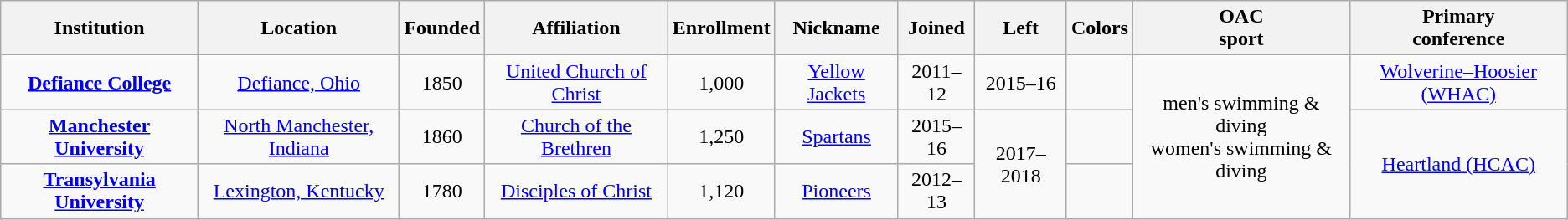<table class="wikitable sortable" style="text-align: center">
<tr>
<th>Institution</th>
<th>Location</th>
<th>Founded</th>
<th>Affiliation</th>
<th>Enrollment</th>
<th>Nickname</th>
<th>Joined</th>
<th>Left</th>
<th class="unsortable">Colors</th>
<th>OAC<br>sport</th>
<th>Primary<br>conference</th>
</tr>
<tr>
<td><strong><a href='#'>Defiance College</a></strong></td>
<td><a href='#'>Defiance, Ohio</a></td>
<td>1850</td>
<td><a href='#'>United Church of Christ</a></td>
<td>1,000</td>
<td><a href='#'>Yellow Jackets</a></td>
<td>2011–12</td>
<td>2015–16</td>
<td> </td>
<td rowspan=3>men's swimming & diving<br>women's swimming & diving</td>
<td><a href='#'>Wolverine–Hoosier (WHAC)</a></td>
</tr>
<tr>
<td><strong><a href='#'>Manchester University</a></strong></td>
<td><a href='#'>North Manchester, Indiana</a></td>
<td>1860</td>
<td><a href='#'>Church of the Brethren</a></td>
<td>1,250</td>
<td><a href='#'>Spartans</a></td>
<td>2015–16</td>
<td rowspan=2>2017–2018</td>
<td> </td>
<td rowspan=2><a href='#'>Heartland (HCAC)</a></td>
</tr>
<tr>
<td><strong><a href='#'>Transylvania University</a></strong></td>
<td><a href='#'>Lexington, Kentucky</a></td>
<td>1780</td>
<td><a href='#'>Disciples of Christ</a></td>
<td>1,120</td>
<td><a href='#'>Pioneers</a></td>
<td>2012–13</td>
<td></td>
</tr>
</table>
